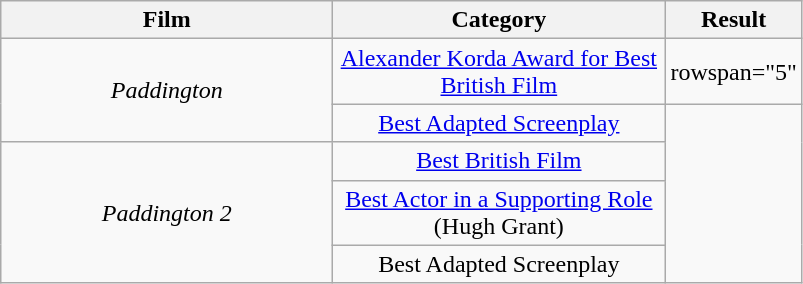<table class="wikitable" style="text-align: center;">
<tr>
<th style="width:214px;">Film</th>
<th style="width:214px;">Category</th>
<th style="width=150px;">Result</th>
</tr>
<tr>
<td rowspan="2"><em>Paddington</em></td>
<td><a href='#'>Alexander Korda Award for Best British Film</a></td>
<td>rowspan="5" </td>
</tr>
<tr>
<td><a href='#'>Best Adapted Screenplay</a></td>
</tr>
<tr>
<td rowspan="3"><em>Paddington 2</em></td>
<td><a href='#'>Best British Film</a></td>
</tr>
<tr>
<td><a href='#'>Best Actor in a Supporting Role</a> (Hugh Grant)</td>
</tr>
<tr>
<td>Best Adapted Screenplay</td>
</tr>
</table>
